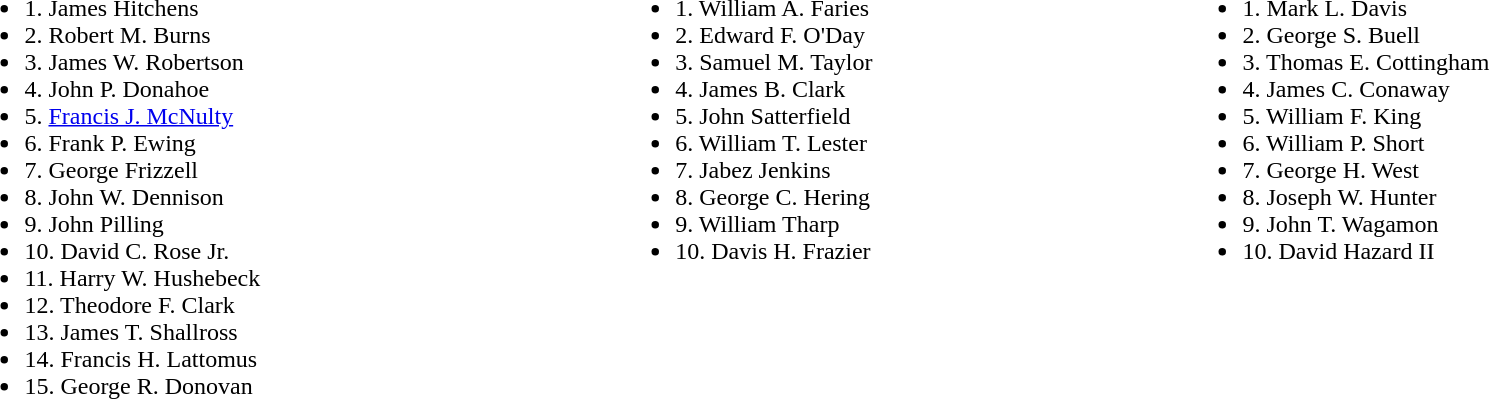<table width=100%>
<tr valign=top>
<td><br><ul><li>1. James Hitchens</li><li>2. Robert M. Burns</li><li>3. James W. Robertson</li><li>4. John P. Donahoe</li><li>5. <a href='#'>Francis J. McNulty</a></li><li>6. Frank P. Ewing</li><li>7. George Frizzell</li><li>8. John W. Dennison</li><li>9. John Pilling</li><li>10. David C. Rose Jr.</li><li>11. Harry W. Hushebeck</li><li>12. Theodore F. Clark</li><li>13. James T. Shallross</li><li>14. Francis H. Lattomus</li><li>15. George R. Donovan</li></ul></td>
<td><br><ul><li>1. William A. Faries</li><li>2. Edward F. O'Day</li><li>3. Samuel M. Taylor</li><li>4. James B. Clark</li><li>5. John Satterfield</li><li>6. William T. Lester</li><li>7. Jabez Jenkins</li><li>8. George C. Hering</li><li>9. William Tharp</li><li>10. Davis H. Frazier</li></ul></td>
<td><br><ul><li>1. Mark L. Davis</li><li>2. George S. Buell</li><li>3. Thomas E. Cottingham</li><li>4. James C. Conaway</li><li>5. William F. King</li><li>6. William P. Short</li><li>7. George H. West</li><li>8. Joseph W. Hunter</li><li>9. John T. Wagamon</li><li>10. David Hazard II</li></ul></td>
</tr>
</table>
